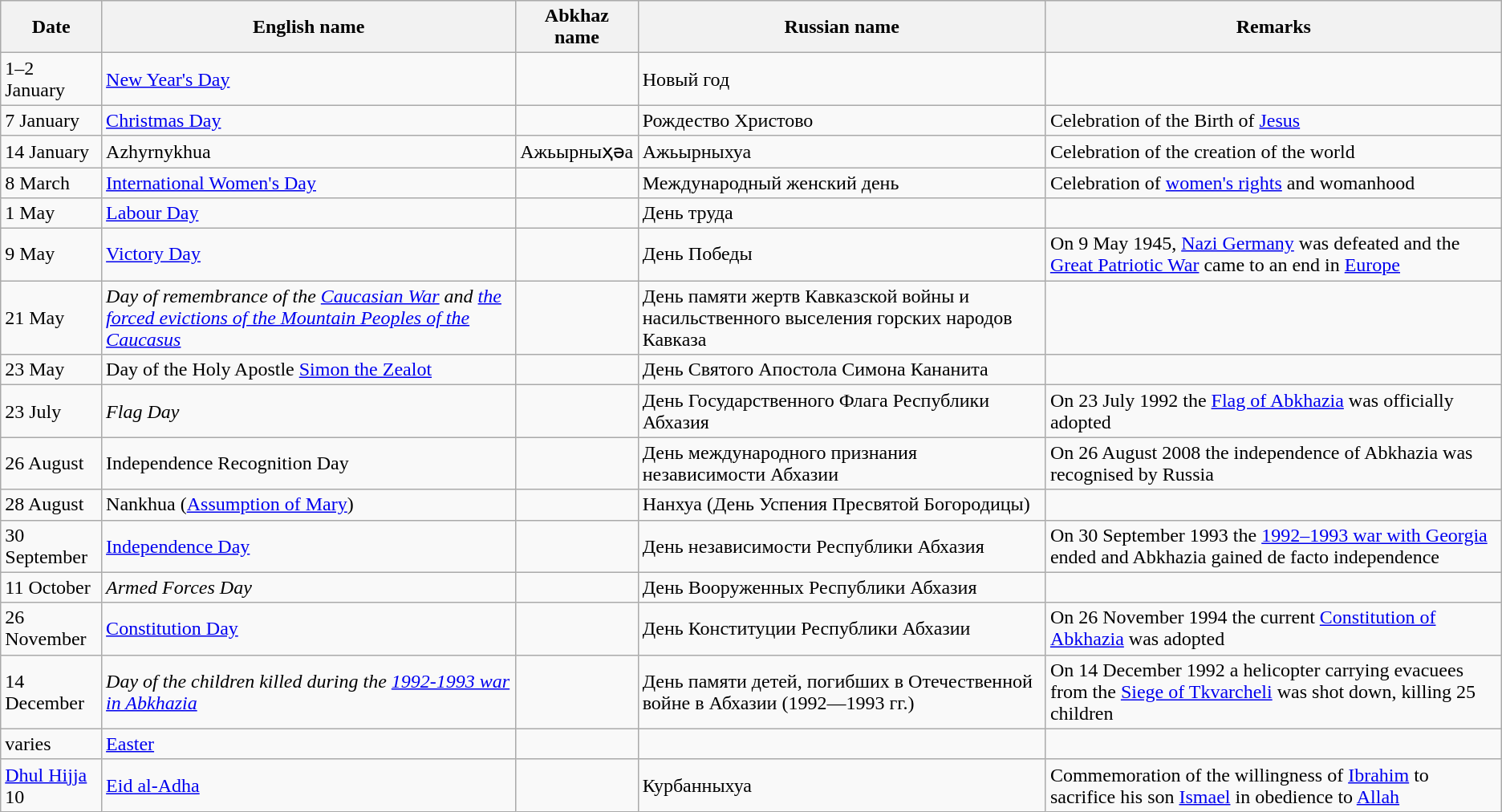<table class="wikitable">
<tr style=background:#efefef;>
<th>Date</th>
<th>English name</th>
<th>Abkhaz name</th>
<th>Russian name</th>
<th>Remarks</th>
</tr>
<tr>
<td>1–2 January</td>
<td><a href='#'>New Year's Day</a></td>
<td></td>
<td>Новый год</td>
<td></td>
</tr>
<tr>
<td>7 January</td>
<td><a href='#'>Christmas Day</a></td>
<td></td>
<td>Рождество Христово</td>
<td>Celebration of the Birth of <a href='#'>Jesus</a></td>
</tr>
<tr>
<td>14 January</td>
<td>Azhyrnykhua</td>
<td>Ажьырныҳәа</td>
<td>Ажьырныхуа</td>
<td>Celebration of the creation of the world</td>
</tr>
<tr>
<td>8 March</td>
<td><a href='#'>International Women's Day</a></td>
<td></td>
<td>Международный женский день</td>
<td>Celebration of <a href='#'>women's rights</a> and womanhood</td>
</tr>
<tr>
<td>1 May</td>
<td><a href='#'>Labour Day</a></td>
<td></td>
<td>День труда</td>
<td></td>
</tr>
<tr>
<td>9 May</td>
<td><a href='#'>Victory Day</a></td>
<td></td>
<td>День Победы</td>
<td>On 9 May 1945, <a href='#'>Nazi Germany</a> was defeated and the <a href='#'>Great Patriotic War</a> came to an end in <a href='#'>Europe</a></td>
</tr>
<tr>
<td>21 May</td>
<td><em>Day of remembrance of the <a href='#'>Caucasian War</a> and <a href='#'>the forced evictions of the Mountain Peoples of the Caucasus</a></em></td>
<td></td>
<td>День памяти жертв Кавказской войны и насильственного выселения горских народов Кавказа</td>
<td></td>
</tr>
<tr>
<td>23 May</td>
<td>Day of the Holy Apostle <a href='#'>Simon the Zealot</a></td>
<td></td>
<td>День Святого Апостола Симона Кананита</td>
</tr>
<tr>
<td>23 July</td>
<td><em>Flag Day</em></td>
<td></td>
<td>День Государственного Флага Республики Абхазия</td>
<td>On 23 July 1992 the <a href='#'>Flag of Abkhazia</a> was officially adopted</td>
</tr>
<tr>
<td>26 August</td>
<td>Independence Recognition Day</td>
<td></td>
<td>День международного признания независимости Абхазии</td>
<td>On 26 August 2008 the independence of Abkhazia was recognised by Russia</td>
</tr>
<tr>
<td>28 August</td>
<td>Nankhua (<a href='#'>Assumption of Mary</a>)</td>
<td></td>
<td>Нанхуа (День Успения Пресвятой Богородицы)</td>
<td></td>
</tr>
<tr>
<td>30 September</td>
<td><a href='#'>Independence Day</a></td>
<td></td>
<td>День независимости Республики Абхазия</td>
<td>On 30 September 1993 the <a href='#'>1992–1993 war with Georgia</a> ended and Abkhazia gained de facto independence</td>
</tr>
<tr>
<td>11 October</td>
<td><em>Armed Forces Day</em></td>
<td></td>
<td>День Вооруженных Республики Абхазия</td>
<td></td>
</tr>
<tr>
<td>26 November</td>
<td><a href='#'>Constitution Day</a></td>
<td></td>
<td>День Конституции Республики Абхазии</td>
<td>On 26 November 1994 the current <a href='#'>Constitution of Abkhazia</a> was adopted</td>
</tr>
<tr>
<td>14 December</td>
<td><em>Day of the children killed during the <a href='#'>1992-1993 war in Abkhazia</a></em></td>
<td></td>
<td>День памяти детей, погибших в Отечественной войне в Абхазии (1992—1993 гг.)</td>
<td>On 14 December 1992 a helicopter carrying evacuees from the <a href='#'>Siege of Tkvarcheli</a> was shot down, killing 25 children</td>
</tr>
<tr>
<td>varies</td>
<td><a href='#'>Easter</a></td>
<td></td>
<td></td>
<td></td>
</tr>
<tr>
<td><a href='#'>Dhul Hijja</a> 10</td>
<td><a href='#'>Eid al-Adha</a></td>
<td></td>
<td>Курбанныхуа</td>
<td>Commemoration of the willingness of <a href='#'>Ibrahim</a> to sacrifice his son <a href='#'>Ismael</a> in obedience to <a href='#'>Allah</a></td>
</tr>
</table>
